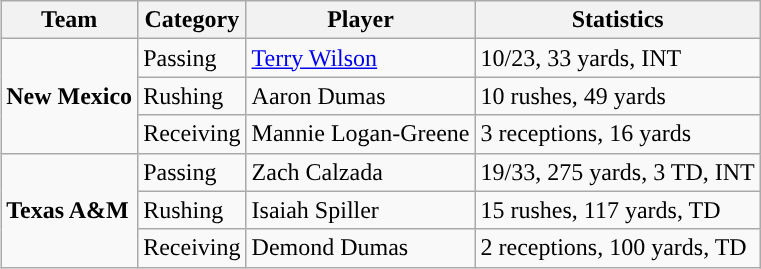<table class="wikitable" style="float: right;">
<tr>
<th>Team</th>
<th>Category</th>
<th>Player</th>
<th>Statistics</th>
</tr>
<tr>
<td rowspan=3><strong>New Mexico</strong></td>
<td>Passing</td>
<td><a href='#'>Terry Wilson</a></td>
<td>10/23, 33 yards, INT</td>
</tr>
<tr>
<td>Rushing</td>
<td>Aaron Dumas</td>
<td>10 rushes, 49 yards</td>
</tr>
<tr>
<td>Receiving</td>
<td>Mannie Logan-Greene</td>
<td>3 receptions, 16 yards</td>
</tr>
<tr>
<td rowspan=3><strong>Texas A&M</strong></td>
<td>Passing</td>
<td>Zach Calzada</td>
<td>19/33, 275 yards, 3 TD, INT</td>
</tr>
<tr>
<td>Rushing</td>
<td>Isaiah Spiller</td>
<td>15 rushes, 117 yards, TD</td>
</tr>
<tr>
<td>Receiving</td>
<td>Demond Dumas</td>
<td>2 receptions, 100 yards, TD</td>
</tr>
</table>
